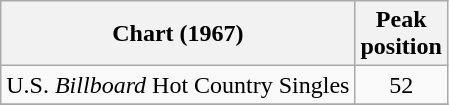<table class="wikitable sortable">
<tr>
<th align="left">Chart (1967)</th>
<th align="center">Peak<br>position</th>
</tr>
<tr>
<td align="left">U.S. <em>Billboard</em> Hot Country Singles</td>
<td align="center">52</td>
</tr>
<tr>
</tr>
</table>
